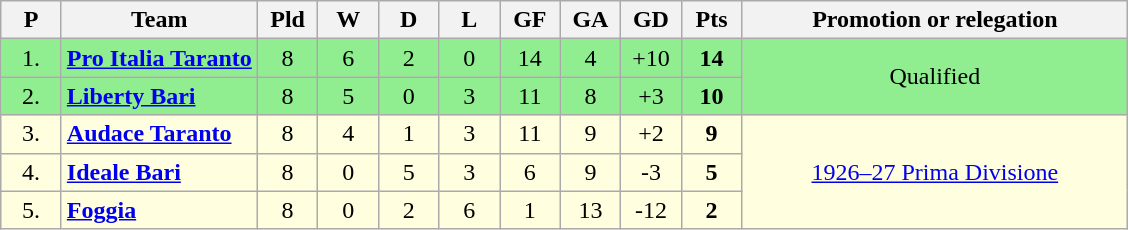<table class="wikitable sortable" style="text-align: center;">
<tr>
<th width=33>P<br></th>
<th>Team<br></th>
<th width=33>Pld<br></th>
<th width=33>W<br></th>
<th width=33>D<br></th>
<th width=33>L<br></th>
<th width=33>GF<br></th>
<th width=33>GA<br></th>
<th width=33>GD<br></th>
<th width=33>Pts<br></th>
<th class="unsortable" width=250>Promotion or relegation<br></th>
</tr>
<tr style="background: #90EE90;">
<td>1.</td>
<td align="left"><strong><a href='#'>Pro Italia Taranto</a></strong></td>
<td>8</td>
<td>6</td>
<td>2</td>
<td>0</td>
<td>14</td>
<td>4</td>
<td>+10</td>
<td><strong>14</strong></td>
<td rowspan="2">Qualified</td>
</tr>
<tr style="background: #90EE90;">
<td>2.</td>
<td align="left"><strong><a href='#'>Liberty Bari</a></strong></td>
<td>8</td>
<td>5</td>
<td>0</td>
<td>3</td>
<td>11</td>
<td>8</td>
<td>+3</td>
<td><strong>10</strong></td>
</tr>
<tr style="background:lightyellow">
<td>3.</td>
<td align="left"><strong><a href='#'>Audace Taranto</a></strong></td>
<td>8</td>
<td>4</td>
<td>1</td>
<td>3</td>
<td>11</td>
<td>9</td>
<td>+2</td>
<td><strong>9</strong></td>
<td rowspan="3"><a href='#'>1926–27 Prima Divisione</a></td>
</tr>
<tr style="background:lightyellow">
<td>4.</td>
<td align="left"><strong><a href='#'>Ideale Bari</a></strong></td>
<td>8</td>
<td>0</td>
<td>5</td>
<td>3</td>
<td>6</td>
<td>9</td>
<td>-3</td>
<td><strong>5</strong></td>
</tr>
<tr style="background:lightyellow">
<td>5.</td>
<td align="left"><strong><a href='#'>Foggia</a></strong></td>
<td>8</td>
<td>0</td>
<td>2</td>
<td>6</td>
<td>1</td>
<td>13</td>
<td>-12</td>
<td><strong>2</strong></td>
</tr>
</table>
